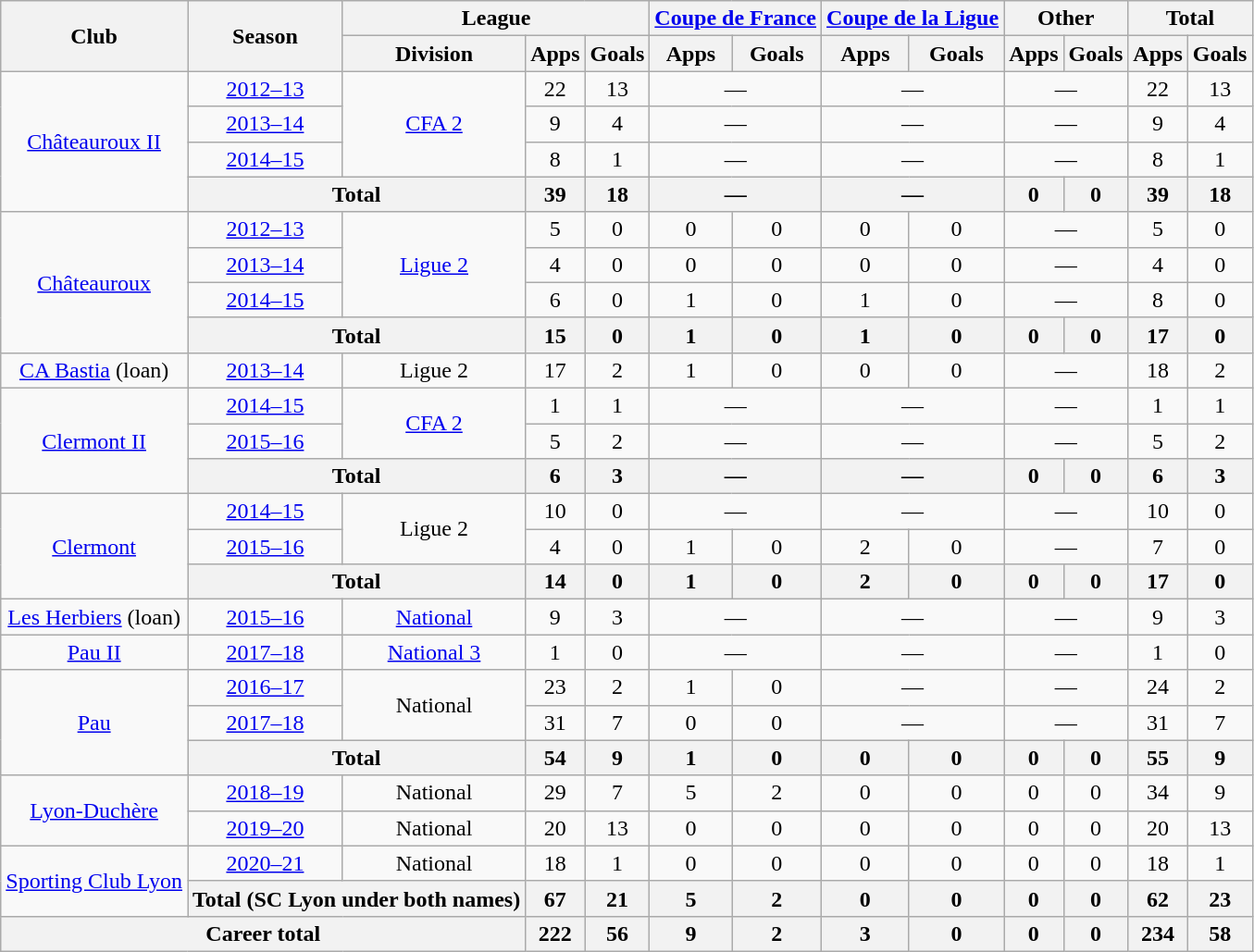<table class="wikitable" style="text-align: center">
<tr>
<th rowspan="2">Club</th>
<th rowspan="2">Season</th>
<th colspan="3">League</th>
<th colspan="2"><a href='#'>Coupe de France</a></th>
<th colspan="2"><a href='#'>Coupe de la Ligue</a></th>
<th colspan="2">Other</th>
<th colspan="2">Total</th>
</tr>
<tr>
<th>Division</th>
<th>Apps</th>
<th>Goals</th>
<th>Apps</th>
<th>Goals</th>
<th>Apps</th>
<th>Goals</th>
<th>Apps</th>
<th>Goals</th>
<th>Apps</th>
<th>Goals</th>
</tr>
<tr>
<td rowspan="4"><a href='#'>Châteauroux II</a></td>
<td><a href='#'>2012–13</a></td>
<td rowspan="3"><a href='#'>CFA 2</a></td>
<td>22</td>
<td>13</td>
<td colspan="2">—</td>
<td colspan="2">—</td>
<td colspan="2">—</td>
<td>22</td>
<td>13</td>
</tr>
<tr>
<td><a href='#'>2013–14</a></td>
<td>9</td>
<td>4</td>
<td colspan="2">—</td>
<td colspan="2">—</td>
<td colspan="2">—</td>
<td>9</td>
<td>4</td>
</tr>
<tr>
<td><a href='#'>2014–15</a></td>
<td>8</td>
<td>1</td>
<td colspan="2">—</td>
<td colspan="2">—</td>
<td colspan="2">—</td>
<td>8</td>
<td>1</td>
</tr>
<tr>
<th colspan="2">Total</th>
<th>39</th>
<th>18</th>
<th colspan="2">—</th>
<th colspan="2">—</th>
<th>0</th>
<th>0</th>
<th>39</th>
<th>18</th>
</tr>
<tr>
<td rowspan="4"><a href='#'>Châteauroux</a></td>
<td><a href='#'>2012–13</a></td>
<td rowspan="3"><a href='#'>Ligue 2</a></td>
<td>5</td>
<td>0</td>
<td>0</td>
<td>0</td>
<td>0</td>
<td>0</td>
<td colspan="2">—</td>
<td>5</td>
<td>0</td>
</tr>
<tr>
<td><a href='#'>2013–14</a></td>
<td>4</td>
<td>0</td>
<td>0</td>
<td>0</td>
<td>0</td>
<td>0</td>
<td colspan="2">—</td>
<td>4</td>
<td>0</td>
</tr>
<tr>
<td><a href='#'>2014–15</a></td>
<td>6</td>
<td>0</td>
<td>1</td>
<td>0</td>
<td>1</td>
<td>0</td>
<td colspan="2">—</td>
<td>8</td>
<td>0</td>
</tr>
<tr>
<th colspan="2">Total</th>
<th>15</th>
<th>0</th>
<th>1</th>
<th>0</th>
<th>1</th>
<th>0</th>
<th>0</th>
<th>0</th>
<th>17</th>
<th>0</th>
</tr>
<tr>
<td><a href='#'>CA Bastia</a> (loan)</td>
<td><a href='#'>2013–14</a></td>
<td>Ligue 2</td>
<td>17</td>
<td>2</td>
<td>1</td>
<td>0</td>
<td>0</td>
<td>0</td>
<td colspan="2">—</td>
<td>18</td>
<td>2</td>
</tr>
<tr>
<td rowspan="3"><a href='#'>Clermont II</a></td>
<td><a href='#'>2014–15</a></td>
<td rowspan="2"><a href='#'>CFA 2</a></td>
<td>1</td>
<td>1</td>
<td colspan="2">—</td>
<td colspan="2">—</td>
<td colspan="2">—</td>
<td>1</td>
<td>1</td>
</tr>
<tr>
<td><a href='#'>2015–16</a></td>
<td>5</td>
<td>2</td>
<td colspan="2">—</td>
<td colspan="2">—</td>
<td colspan="2">—</td>
<td>5</td>
<td>2</td>
</tr>
<tr>
<th colspan="2">Total</th>
<th>6</th>
<th>3</th>
<th colspan="2">—</th>
<th colspan="2">—</th>
<th>0</th>
<th>0</th>
<th>6</th>
<th>3</th>
</tr>
<tr>
<td rowspan="3"><a href='#'>Clermont</a></td>
<td><a href='#'>2014–15</a></td>
<td rowspan="2">Ligue 2</td>
<td>10</td>
<td>0</td>
<td colspan="2">—</td>
<td colspan="2">—</td>
<td colspan="2">—</td>
<td>10</td>
<td>0</td>
</tr>
<tr>
<td><a href='#'>2015–16</a></td>
<td>4</td>
<td>0</td>
<td>1</td>
<td>0</td>
<td>2</td>
<td>0</td>
<td colspan="2">—</td>
<td>7</td>
<td>0</td>
</tr>
<tr>
<th colspan="2">Total</th>
<th>14</th>
<th>0</th>
<th>1</th>
<th>0</th>
<th>2</th>
<th>0</th>
<th>0</th>
<th>0</th>
<th>17</th>
<th>0</th>
</tr>
<tr>
<td><a href='#'>Les Herbiers</a> (loan)</td>
<td><a href='#'>2015–16</a></td>
<td><a href='#'>National</a></td>
<td>9</td>
<td>3</td>
<td colspan="2">—</td>
<td colspan="2">—</td>
<td colspan="2">—</td>
<td>9</td>
<td>3</td>
</tr>
<tr>
<td><a href='#'>Pau II</a></td>
<td><a href='#'>2017–18</a></td>
<td><a href='#'>National 3</a></td>
<td>1</td>
<td>0</td>
<td colspan="2">—</td>
<td colspan="2">—</td>
<td colspan="2">—</td>
<td>1</td>
<td>0</td>
</tr>
<tr>
<td rowspan="3"><a href='#'>Pau</a></td>
<td><a href='#'>2016–17</a></td>
<td rowspan="2">National</td>
<td>23</td>
<td>2</td>
<td>1</td>
<td>0</td>
<td colspan="2">—</td>
<td colspan="2">—</td>
<td>24</td>
<td>2</td>
</tr>
<tr>
<td><a href='#'>2017–18</a></td>
<td>31</td>
<td>7</td>
<td>0</td>
<td>0</td>
<td colspan="2">—</td>
<td colspan="2">—</td>
<td>31</td>
<td>7</td>
</tr>
<tr>
<th colspan="2">Total</th>
<th>54</th>
<th>9</th>
<th>1</th>
<th>0</th>
<th>0</th>
<th>0</th>
<th>0</th>
<th>0</th>
<th>55</th>
<th>9</th>
</tr>
<tr>
<td rowspan=2><a href='#'>Lyon-Duchère</a></td>
<td><a href='#'>2018–19</a></td>
<td>National</td>
<td>29</td>
<td>7</td>
<td>5</td>
<td>2</td>
<td>0</td>
<td>0</td>
<td>0</td>
<td>0</td>
<td>34</td>
<td>9</td>
</tr>
<tr>
<td><a href='#'>2019–20</a></td>
<td>National</td>
<td>20</td>
<td>13</td>
<td>0</td>
<td>0</td>
<td>0</td>
<td>0</td>
<td>0</td>
<td>0</td>
<td>20</td>
<td>13</td>
</tr>
<tr>
<td rowspan=2><a href='#'>Sporting Club Lyon</a></td>
<td><a href='#'>2020–21</a></td>
<td>National</td>
<td>18</td>
<td>1</td>
<td>0</td>
<td>0</td>
<td>0</td>
<td>0</td>
<td>0</td>
<td>0</td>
<td>18</td>
<td>1</td>
</tr>
<tr>
<th colspan=2>Total (SC Lyon under both names)</th>
<th>67</th>
<th>21</th>
<th>5</th>
<th>2</th>
<th>0</th>
<th>0</th>
<th>0</th>
<th>0</th>
<th>62</th>
<th>23</th>
</tr>
<tr>
<th colspan="3">Career total</th>
<th>222</th>
<th>56</th>
<th>9</th>
<th>2</th>
<th>3</th>
<th>0</th>
<th>0</th>
<th>0</th>
<th>234</th>
<th>58</th>
</tr>
</table>
